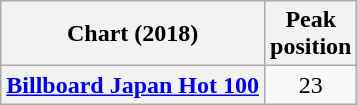<table class="wikitable plainrowheaders" style="text-align:center;">
<tr>
<th>Chart (2018)</th>
<th>Peak<br>position</th>
</tr>
<tr>
<th scope="row"><a href='#'>Billboard Japan Hot 100</a></th>
<td>23</td>
</tr>
</table>
